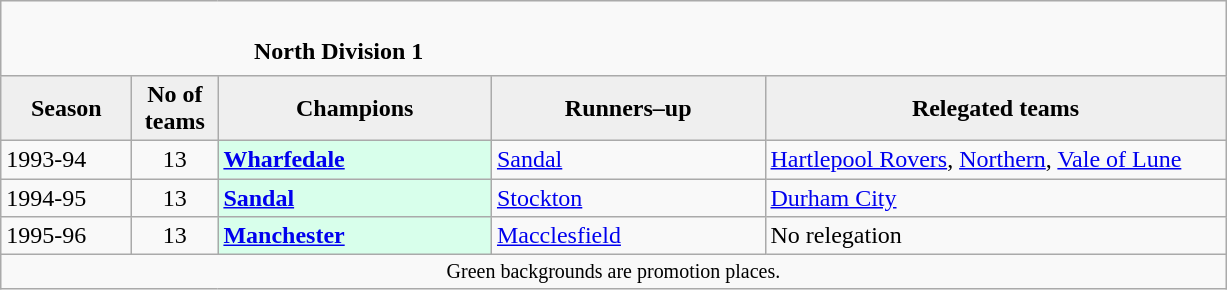<table class="wikitable" style="text-align: left;">
<tr>
<td colspan="11" cellpadding="0" cellspacing="0"><br><table border="0" style="width:100%;" cellpadding="0" cellspacing="0">
<tr>
<td style="width:20%; border:0;"></td>
<td style="border:0;"><strong>North Division 1</strong></td>
<td style="width:20%; border:0;"></td>
</tr>
</table>
</td>
</tr>
<tr>
<th style="background:#efefef; width:80px;">Season</th>
<th style="background:#efefef; width:50px;">No of teams</th>
<th style="background:#efefef; width:175px;">Champions</th>
<th style="background:#efefef; width:175px;">Runners–up</th>
<th style="background:#efefef; width:300px;">Relegated teams</th>
</tr>
<tr align=left>
<td>1993-94</td>
<td style="text-align: center;">13</td>
<td style="background:#d8ffeb;"><strong><a href='#'>Wharfedale</a></strong></td>
<td><a href='#'>Sandal</a></td>
<td><a href='#'>Hartlepool Rovers</a>, <a href='#'>Northern</a>, <a href='#'>Vale of Lune</a></td>
</tr>
<tr>
<td>1994-95</td>
<td style="text-align: center;">13</td>
<td style="background:#d8ffeb;"><strong><a href='#'>Sandal</a></strong></td>
<td><a href='#'>Stockton</a></td>
<td><a href='#'>Durham City</a></td>
</tr>
<tr>
<td>1995-96</td>
<td style="text-align: center;">13</td>
<td style="background:#d8ffeb;"><strong><a href='#'>Manchester</a></strong></td>
<td><a href='#'>Macclesfield</a></td>
<td>No relegation</td>
</tr>
<tr>
<td colspan="15"  style="border:0; font-size:smaller; text-align:center;">Green backgrounds are promotion places.</td>
</tr>
</table>
